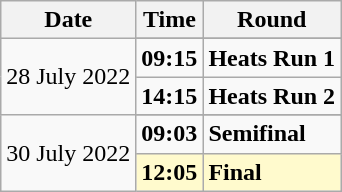<table class="wikitable">
<tr>
<th>Date</th>
<th>Time</th>
<th>Round</th>
</tr>
<tr>
<td rowspan=3>28 July 2022</td>
</tr>
<tr>
<td><strong>09:15</strong></td>
<td><strong>Heats Run 1</strong></td>
</tr>
<tr>
<td><strong>14:15</strong></td>
<td><strong>Heats Run 2</strong></td>
</tr>
<tr>
<td rowspan=3>30 July 2022</td>
</tr>
<tr>
<td><strong>09:03</strong></td>
<td><strong>Semifinal</strong></td>
</tr>
<tr style=background:lemonchiffon>
<td><strong>12:05</strong></td>
<td><strong>Final</strong></td>
</tr>
</table>
